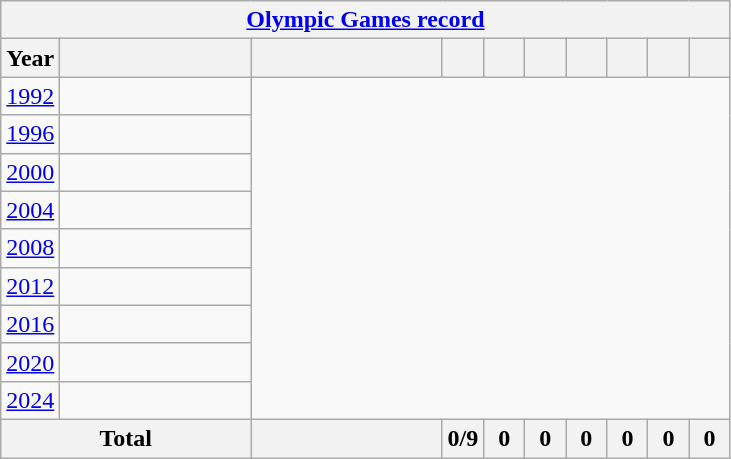<table class="wikitable" style="text-align: center;">
<tr>
<th colspan=11><a href='#'>Olympic Games record</a></th>
</tr>
<tr>
<th width=>Year</th>
<th width=120px></th>
<th width=120px></th>
<th width=></th>
<th width=20px></th>
<th width=20px></th>
<th width=20px></th>
<th width=20px></th>
<th width=20px></th>
<th width=20px></th>
</tr>
<tr>
<td><a href='#'>1992</a></td>
<td></td>
</tr>
<tr>
<td><a href='#'>1996</a></td>
<td></td>
</tr>
<tr>
<td><a href='#'>2000</a></td>
<td></td>
</tr>
<tr>
<td><a href='#'>2004</a></td>
<td></td>
</tr>
<tr>
<td><a href='#'>2008</a></td>
<td></td>
</tr>
<tr>
<td><a href='#'>2012</a></td>
<td></td>
</tr>
<tr>
<td><a href='#'>2016</a></td>
<td></td>
</tr>
<tr>
<td><a href='#'>2020</a></td>
<td></td>
</tr>
<tr>
<td><a href='#'>2024</a></td>
<td></td>
</tr>
<tr>
<th colspan=2>Total</th>
<th></th>
<th>0/9</th>
<th>0</th>
<th>0</th>
<th>0</th>
<th>0</th>
<th>0</th>
<th>0</th>
</tr>
</table>
